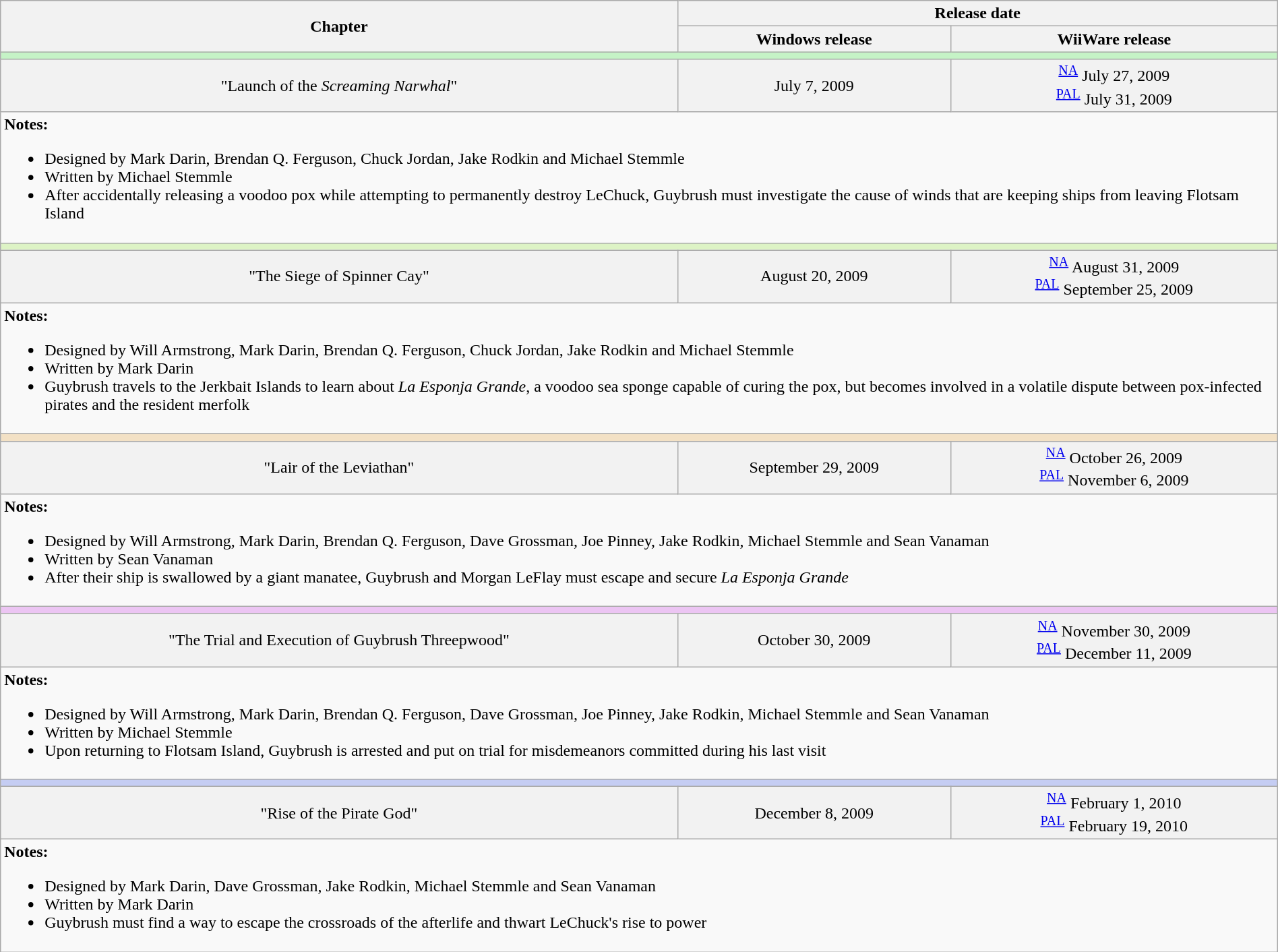<table class="wikitable" style="width:100%;">
<tr style="text-align: center;">
<th rowspan="2">Chapter</th>
<th colspan="3">Release date</th>
</tr>
<tr>
<th>Windows release</th>
<th>WiiWare release</th>
</tr>
<tr>
<td colspan="5" style="background:#c5f3c6;"></td>
</tr>
<tr style="background:#f2f2f2; text-align:center;">
<td>"Launch of the <em>Screaming Narwhal</em>"</td>
<td>July 7, 2009</td>
<td><sup><a href='#'>NA</a></sup> July 27, 2009<br><sup><a href='#'>PAL</a></sup> July 31, 2009</td>
</tr>
<tr>
<td colspan="5" style="border: none; vertical-align: top;"><strong>Notes:</strong><br><ul><li>Designed by Mark Darin, Brendan Q. Ferguson, Chuck Jordan, Jake Rodkin and Michael Stemmle</li><li>Written by Michael Stemmle</li><li>After accidentally releasing a voodoo pox while attempting to permanently destroy LeChuck, Guybrush must investigate the cause of winds that are keeping ships from leaving Flotsam Island</li></ul></td>
</tr>
<tr>
<td colspan="5" style="background:#ddf3c5;"></td>
</tr>
<tr style="background:#f2f2f2; text-align:center;">
<td>"The Siege of Spinner Cay"</td>
<td>August 20, 2009</td>
<td><sup><a href='#'>NA</a></sup> August 31, 2009<br><sup><a href='#'>PAL</a></sup> September 25, 2009</td>
</tr>
<tr>
<td colspan="5" style="border: none; vertical-align: top;"><strong>Notes:</strong><br><ul><li>Designed by Will Armstrong, Mark Darin, Brendan Q. Ferguson, Chuck Jordan, Jake Rodkin and Michael Stemmle</li><li>Written by Mark Darin</li><li>Guybrush travels to the Jerkbait Islands to learn about <em>La Esponja Grande</em>, a voodoo sea sponge capable of curing the pox, but becomes involved in a volatile dispute between pox-infected pirates and the resident merfolk</li></ul></td>
</tr>
<tr>
<td colspan="5" style="background:#f3e1c5;"></td>
</tr>
<tr style="background:#f2f2f2; text-align:center;">
<td>"Lair of the Leviathan"</td>
<td>September 29, 2009</td>
<td><sup><a href='#'>NA</a></sup> October 26, 2009<br><sup><a href='#'>PAL</a></sup> November 6, 2009</td>
</tr>
<tr>
<td colspan="5" style="border: none; vertical-align: top;"><strong>Notes:</strong><br><ul><li>Designed by Will Armstrong, Mark Darin, Brendan Q. Ferguson, Dave Grossman, Joe Pinney, Jake Rodkin, Michael Stemmle and Sean Vanaman</li><li>Written by Sean Vanaman</li><li>After their ship is swallowed by a giant manatee, Guybrush and Morgan LeFlay must escape and secure <em>La Esponja Grande</em></li></ul></td>
</tr>
<tr>
<td colspan="5" style="background:#ecc5f3;"></td>
</tr>
<tr style="background:#f2f2f2; text-align:center;">
<td>"The Trial and Execution of Guybrush Threepwood"</td>
<td>October 30, 2009</td>
<td><sup><a href='#'>NA</a></sup> November 30, 2009<br><sup><a href='#'>PAL</a></sup> December 11, 2009</td>
</tr>
<tr>
<td colspan="5" style="border: none; vertical-align: top;"><strong>Notes:</strong><br><ul><li>Designed by Will Armstrong, Mark Darin, Brendan Q. Ferguson, Dave Grossman, Joe Pinney, Jake Rodkin, Michael Stemmle and Sean Vanaman</li><li>Written by Michael Stemmle</li><li>Upon returning to Flotsam Island, Guybrush is arrested and put on trial for misdemeanors committed during his last visit</li></ul></td>
</tr>
<tr>
<td colspan="5" style="background:#c5cdf3;"></td>
</tr>
<tr style="background:#f2f2f2; text-align:center;">
<td>"Rise of the Pirate God"</td>
<td>December 8, 2009</td>
<td><sup><a href='#'>NA</a></sup> February 1, 2010<br><sup><a href='#'>PAL</a></sup> February 19, 2010</td>
</tr>
<tr>
<td colspan="5" style="border: none; vertical-align: top;"><strong>Notes:</strong><br><ul><li>Designed by Mark Darin, Dave Grossman, Jake Rodkin, Michael Stemmle and Sean Vanaman</li><li>Written by Mark Darin</li><li>Guybrush must find a way to escape the crossroads of the afterlife and thwart LeChuck's rise to power</li></ul></td>
</tr>
</table>
